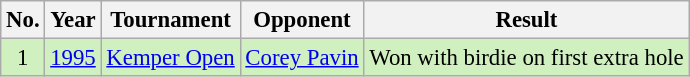<table class="wikitable" style="font-size:95%;">
<tr>
<th>No.</th>
<th>Year</th>
<th>Tournament</th>
<th>Opponent</th>
<th>Result</th>
</tr>
<tr style="background:#D0F0C0;">
<td align=center>1</td>
<td><a href='#'>1995</a></td>
<td><a href='#'>Kemper Open</a></td>
<td> <a href='#'>Corey Pavin</a></td>
<td>Won with birdie on first extra hole</td>
</tr>
</table>
